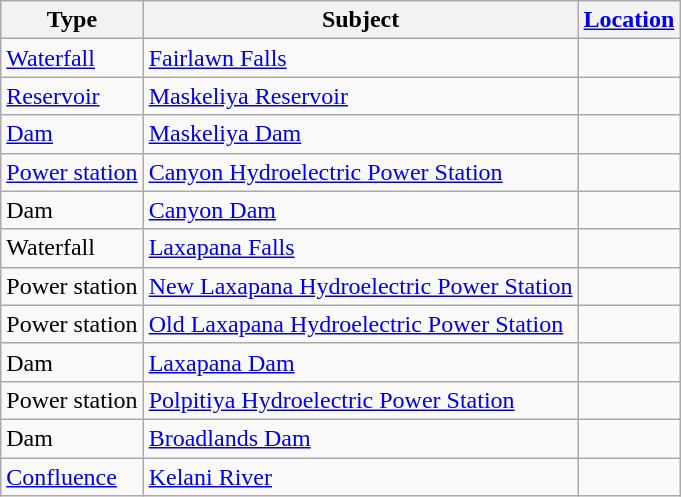<table class="wikitable">
<tr>
<th>Type</th>
<th>Subject</th>
<th><a href='#'>Location</a></th>
</tr>
<tr>
<td><a href='#'>Waterfall</a></td>
<td><a href='#'>Fairlawn Falls</a></td>
<td></td>
</tr>
<tr>
<td><a href='#'>Reservoir</a></td>
<td><a href='#'>Maskeliya Reservoir</a></td>
<td></td>
</tr>
<tr>
<td><a href='#'>Dam</a></td>
<td><a href='#'>Maskeliya Dam</a></td>
<td></td>
</tr>
<tr>
<td><a href='#'>Power station</a></td>
<td><a href='#'>Canyon Hydroelectric Power Station</a></td>
<td></td>
</tr>
<tr>
<td>Dam</td>
<td><a href='#'>Canyon Dam</a></td>
<td></td>
</tr>
<tr>
<td>Waterfall</td>
<td><a href='#'>Laxapana Falls</a></td>
<td></td>
</tr>
<tr>
<td>Power station</td>
<td><a href='#'>New Laxapana Hydroelectric Power Station</a></td>
<td></td>
</tr>
<tr>
<td>Power station</td>
<td><a href='#'>Old Laxapana Hydroelectric Power Station</a></td>
<td></td>
</tr>
<tr>
<td>Dam</td>
<td><a href='#'>Laxapana Dam</a></td>
<td></td>
</tr>
<tr>
<td>Power station</td>
<td><a href='#'>Polpitiya Hydroelectric Power Station</a></td>
<td></td>
</tr>
<tr>
<td>Dam</td>
<td><a href='#'>Broadlands Dam</a></td>
<td></td>
</tr>
<tr>
<td><a href='#'>Confluence</a></td>
<td><a href='#'>Kelani River</a></td>
<td></td>
</tr>
</table>
